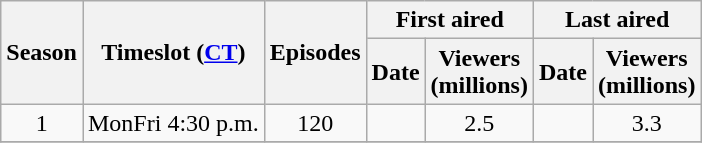<table class="wikitable" style="text-align: center">
<tr>
<th scope="col" rowspan="2">Season</th>
<th scope="col" rowspan="2">Timeslot (<a href='#'>CT</a>)</th>
<th scope="col" rowspan="2">Episodes</th>
<th scope="col" colspan="2">First aired</th>
<th scope="col" colspan="2">Last aired</th>
</tr>
<tr>
<th scope="col">Date</th>
<th scope="col">Viewers<br>(millions)</th>
<th scope="col">Date</th>
<th scope="col">Viewers<br>(millions)</th>
</tr>
<tr>
<td rowspan="1">1</td>
<td rowspan="1">MonFri 4:30 p.m.</td>
<td>120</td>
<td></td>
<td>2.5</td>
<td></td>
<td>3.3</td>
</tr>
<tr>
</tr>
</table>
